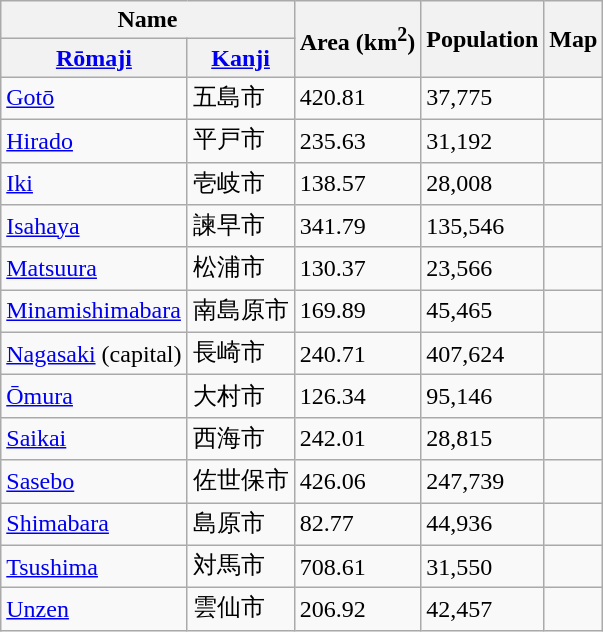<table class="wikitable sortable">
<tr>
<th colspan="2">Name</th>
<th rowspan="2">Area (km<sup>2</sup>)</th>
<th rowspan="2">Population</th>
<th rowspan="2">Map</th>
</tr>
<tr>
<th><a href='#'>Rōmaji</a></th>
<th><a href='#'>Kanji</a></th>
</tr>
<tr>
<td> <a href='#'>Gotō</a></td>
<td>五島市</td>
<td>420.81</td>
<td>37,775</td>
<td></td>
</tr>
<tr>
<td> <a href='#'>Hirado</a></td>
<td>平戸市</td>
<td>235.63</td>
<td>31,192</td>
<td></td>
</tr>
<tr>
<td> <a href='#'>Iki</a></td>
<td>壱岐市</td>
<td>138.57</td>
<td>28,008</td>
<td></td>
</tr>
<tr>
<td> <a href='#'>Isahaya</a></td>
<td>諫早市</td>
<td>341.79</td>
<td>135,546</td>
<td></td>
</tr>
<tr>
<td> <a href='#'>Matsuura</a></td>
<td>松浦市</td>
<td>130.37</td>
<td>23,566</td>
<td></td>
</tr>
<tr>
<td> <a href='#'>Minamishimabara</a></td>
<td>南島原市</td>
<td>169.89</td>
<td>45,465</td>
<td></td>
</tr>
<tr>
<td> <a href='#'>Nagasaki</a> (capital)</td>
<td>長崎市</td>
<td>240.71</td>
<td>407,624</td>
<td></td>
</tr>
<tr>
<td> <a href='#'>Ōmura</a></td>
<td>大村市</td>
<td>126.34</td>
<td>95,146</td>
<td></td>
</tr>
<tr>
<td> <a href='#'>Saikai</a></td>
<td>西海市</td>
<td>242.01</td>
<td>28,815</td>
<td></td>
</tr>
<tr>
<td> <a href='#'>Sasebo</a></td>
<td>佐世保市</td>
<td>426.06</td>
<td>247,739</td>
<td></td>
</tr>
<tr>
<td> <a href='#'>Shimabara</a></td>
<td>島原市</td>
<td>82.77</td>
<td>44,936</td>
<td></td>
</tr>
<tr>
<td> <a href='#'>Tsushima</a></td>
<td>対馬市</td>
<td>708.61</td>
<td>31,550</td>
<td></td>
</tr>
<tr>
<td> <a href='#'>Unzen</a></td>
<td>雲仙市</td>
<td>206.92</td>
<td>42,457</td>
<td></td>
</tr>
</table>
